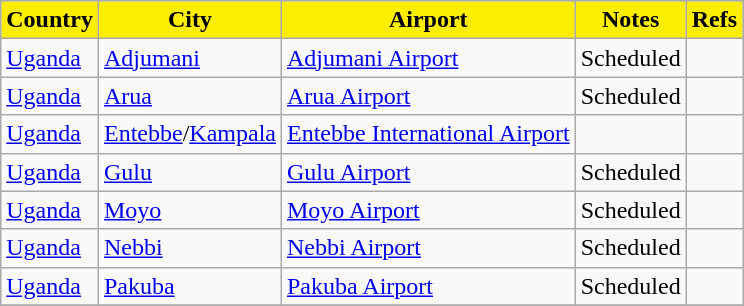<table class="wikitable sortable">
<tr>
<th style="background-color:#FDEE00;color:Black">Country</th>
<th style="background-color:#FDEE00;color:Black">City</th>
<th style="background-color:#FDEE00;color:Black">Airport</th>
<th style="background-color:#FDEE00;color:Black">Notes</th>
<th style="background-color:#FDEE00;color:Black" class="unsortable">Refs</th>
</tr>
<tr>
<td><a href='#'>Uganda</a></td>
<td><a href='#'>Adjumani</a></td>
<td><a href='#'>Adjumani Airport</a></td>
<td align=center>Scheduled</td>
<td align=center></td>
</tr>
<tr>
<td><a href='#'>Uganda</a></td>
<td><a href='#'>Arua</a></td>
<td><a href='#'>Arua Airport</a></td>
<td align=center>Scheduled</td>
<td align=center></td>
</tr>
<tr>
<td><a href='#'>Uganda</a></td>
<td><a href='#'>Entebbe</a>/<a href='#'>Kampala</a></td>
<td><a href='#'>Entebbe International Airport</a></td>
<td></td>
<td align=center></td>
</tr>
<tr>
<td><a href='#'>Uganda</a></td>
<td><a href='#'>Gulu</a></td>
<td><a href='#'>Gulu Airport</a></td>
<td align=center>Scheduled</td>
<td align=center></td>
</tr>
<tr>
<td><a href='#'>Uganda</a></td>
<td><a href='#'>Moyo</a></td>
<td><a href='#'>Moyo Airport</a></td>
<td align=center>Scheduled</td>
<td align=center></td>
</tr>
<tr>
<td><a href='#'>Uganda</a></td>
<td><a href='#'>Nebbi</a></td>
<td><a href='#'>Nebbi Airport</a></td>
<td align=center>Scheduled</td>
<td align=center></td>
</tr>
<tr>
<td><a href='#'>Uganda</a></td>
<td><a href='#'>Pakuba</a></td>
<td><a href='#'>Pakuba Airport</a></td>
<td align=center>Scheduled</td>
<td align=center></td>
</tr>
<tr>
</tr>
</table>
